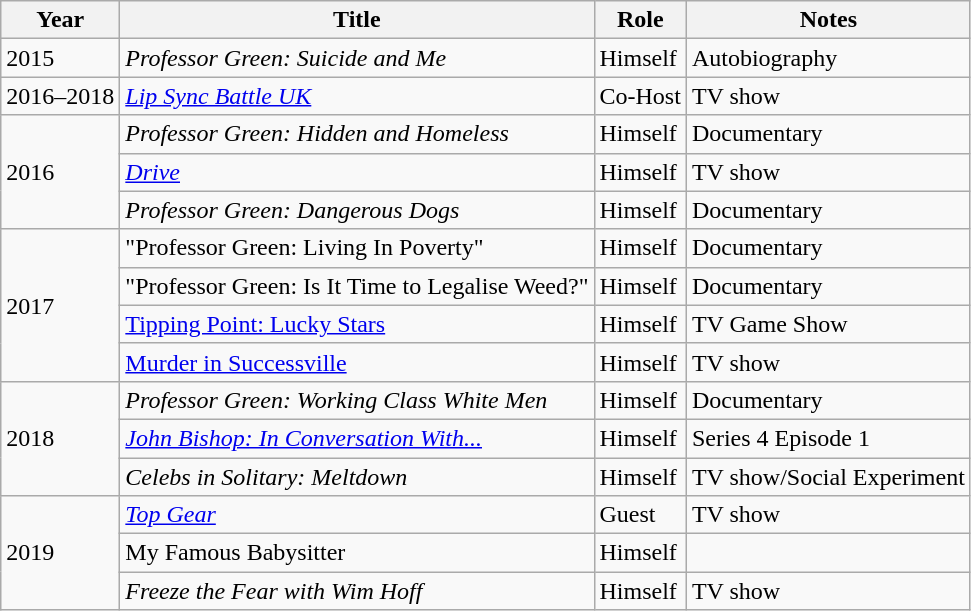<table class="wikitable sortable plainrowheaders">
<tr>
<th>Year</th>
<th>Title</th>
<th>Role</th>
<th>Notes</th>
</tr>
<tr>
<td>2015</td>
<td><em>Professor Green: Suicide and Me</em></td>
<td>Himself</td>
<td>Autobiography</td>
</tr>
<tr>
<td>2016–2018</td>
<td><em><a href='#'>Lip Sync Battle UK</a></em></td>
<td>Co-Host</td>
<td>TV show</td>
</tr>
<tr>
<td rowspan="3">2016</td>
<td><em>Professor Green: Hidden and Homeless</em></td>
<td>Himself</td>
<td>Documentary</td>
</tr>
<tr>
<td><em><a href='#'>Drive</a></em></td>
<td>Himself</td>
<td>TV show</td>
</tr>
<tr>
<td><em>Professor Green: Dangerous Dogs</em></td>
<td>Himself</td>
<td>Documentary</td>
</tr>
<tr>
<td rowspan="4">2017</td>
<td>"Professor Green: Living In Poverty"</td>
<td>Himself</td>
<td>Documentary</td>
</tr>
<tr>
<td>"Professor Green: Is It Time to Legalise Weed?"</td>
<td>Himself</td>
<td>Documentary</td>
</tr>
<tr>
<td><a href='#'>Tipping Point: Lucky Stars</a></td>
<td>Himself</td>
<td>TV Game Show</td>
</tr>
<tr>
<td><a href='#'>Murder in Successville</a></td>
<td>Himself</td>
<td>TV show</td>
</tr>
<tr>
<td rowspan="3">2018</td>
<td><em>Professor Green: Working Class White Men</em></td>
<td>Himself</td>
<td>Documentary</td>
</tr>
<tr>
<td><em><a href='#'>John Bishop: In Conversation With...</a></em></td>
<td>Himself</td>
<td>Series 4 Episode 1</td>
</tr>
<tr>
<td><em>Celebs in Solitary: Meltdown</em></td>
<td>Himself</td>
<td>TV show/Social Experiment</td>
</tr>
<tr>
<td rowspan="3">2019</td>
<td><em><a href='#'>Top Gear</a></em></td>
<td>Guest</td>
<td>TV show</td>
</tr>
<tr>
<td>My Famous Babysitter</td>
<td>Himself</td>
<td></td>
</tr>
<tr>
<td><em>Freeze the Fear with Wim Hoff</em></td>
<td>Himself</td>
<td>TV show</td>
</tr>
</table>
